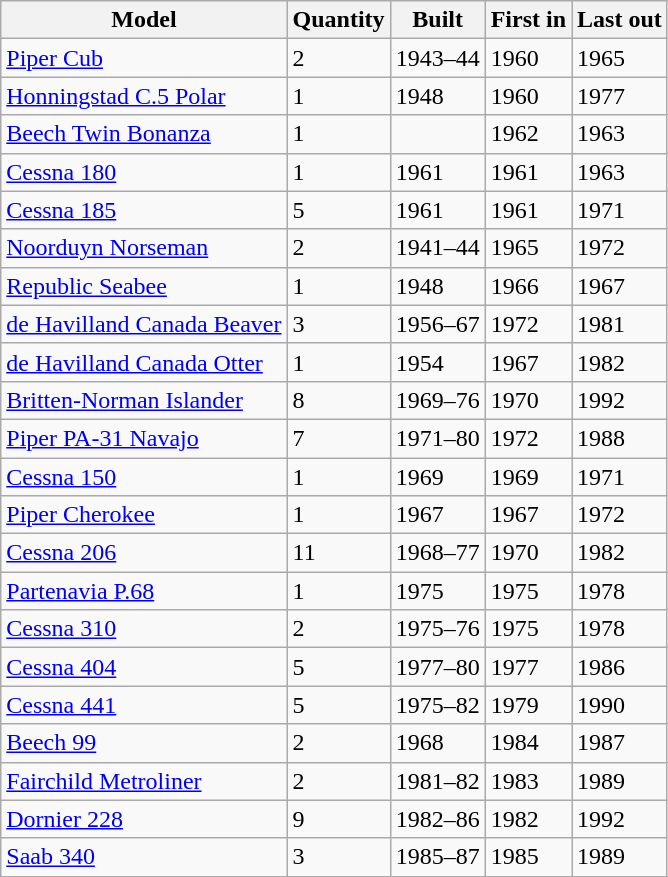<table class=wikitable>
<tr>
<th>Model</th>
<th>Quantity</th>
<th>Built</th>
<th>First in</th>
<th>Last out</th>
</tr>
<tr>
<td><a href='#'>Piper Cub</a></td>
<td>2</td>
<td>1943–44</td>
<td>1960</td>
<td>1965</td>
</tr>
<tr>
<td><a href='#'>Honningstad C.5 Polar</a></td>
<td>1</td>
<td>1948</td>
<td>1960</td>
<td>1977</td>
</tr>
<tr>
<td><a href='#'>Beech Twin Bonanza</a></td>
<td>1</td>
<td></td>
<td>1962</td>
<td>1963</td>
</tr>
<tr>
<td><a href='#'>Cessna 180</a></td>
<td>1</td>
<td>1961</td>
<td>1961</td>
<td>1963</td>
</tr>
<tr>
<td><a href='#'>Cessna 185</a></td>
<td>5</td>
<td>1961</td>
<td>1961</td>
<td>1971</td>
</tr>
<tr>
<td><a href='#'>Noorduyn Norseman</a></td>
<td>2</td>
<td>1941–44</td>
<td>1965</td>
<td>1972</td>
</tr>
<tr>
<td><a href='#'>Republic Seabee</a></td>
<td>1</td>
<td>1948</td>
<td>1966</td>
<td>1967</td>
</tr>
<tr>
<td><a href='#'>de Havilland Canada Beaver</a></td>
<td>3</td>
<td>1956–67</td>
<td>1972</td>
<td>1981</td>
</tr>
<tr>
<td><a href='#'>de Havilland Canada Otter</a></td>
<td>1</td>
<td>1954</td>
<td>1967</td>
<td>1982</td>
</tr>
<tr>
<td><a href='#'>Britten-Norman Islander</a></td>
<td>8</td>
<td>1969–76</td>
<td>1970</td>
<td>1992</td>
</tr>
<tr>
<td><a href='#'>Piper PA-31 Navajo</a></td>
<td>7</td>
<td>1971–80</td>
<td>1972</td>
<td>1988</td>
</tr>
<tr>
<td><a href='#'>Cessna 150</a></td>
<td>1</td>
<td>1969</td>
<td>1969</td>
<td>1971</td>
</tr>
<tr>
<td><a href='#'>Piper Cherokee</a></td>
<td>1</td>
<td>1967</td>
<td>1967</td>
<td>1972</td>
</tr>
<tr>
<td><a href='#'>Cessna 206</a></td>
<td>11</td>
<td>1968–77</td>
<td>1970</td>
<td>1982</td>
</tr>
<tr>
<td><a href='#'>Partenavia P.68</a></td>
<td>1</td>
<td>1975</td>
<td>1975</td>
<td>1978</td>
</tr>
<tr>
<td><a href='#'>Cessna 310</a></td>
<td>2</td>
<td>1975–76</td>
<td>1975</td>
<td>1978</td>
</tr>
<tr>
<td><a href='#'>Cessna 404</a></td>
<td>5</td>
<td>1977–80</td>
<td>1977</td>
<td>1986</td>
</tr>
<tr>
<td><a href='#'>Cessna 441</a></td>
<td>5</td>
<td>1975–82</td>
<td>1979</td>
<td>1990</td>
</tr>
<tr>
<td><a href='#'>Beech 99</a></td>
<td>2</td>
<td>1968</td>
<td>1984</td>
<td>1987</td>
</tr>
<tr>
<td><a href='#'>Fairchild Metroliner</a></td>
<td>2</td>
<td>1981–82</td>
<td>1983</td>
<td>1989</td>
</tr>
<tr>
<td><a href='#'>Dornier 228</a></td>
<td>9</td>
<td>1982–86</td>
<td>1982</td>
<td>1992</td>
</tr>
<tr>
<td><a href='#'>Saab 340</a></td>
<td>3</td>
<td>1985–87</td>
<td>1985</td>
<td>1989</td>
</tr>
</table>
